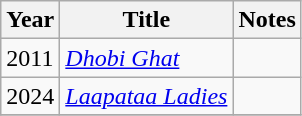<table class="wikitable">
<tr>
<th>Year</th>
<th>Title</th>
<th>Notes</th>
</tr>
<tr>
<td>2011</td>
<td><em><a href='#'>Dhobi Ghat</a></em></td>
<td></td>
</tr>
<tr>
<td>2024</td>
<td><em><a href='#'>Laapataa Ladies</a></em></td>
<td></td>
</tr>
<tr>
</tr>
</table>
